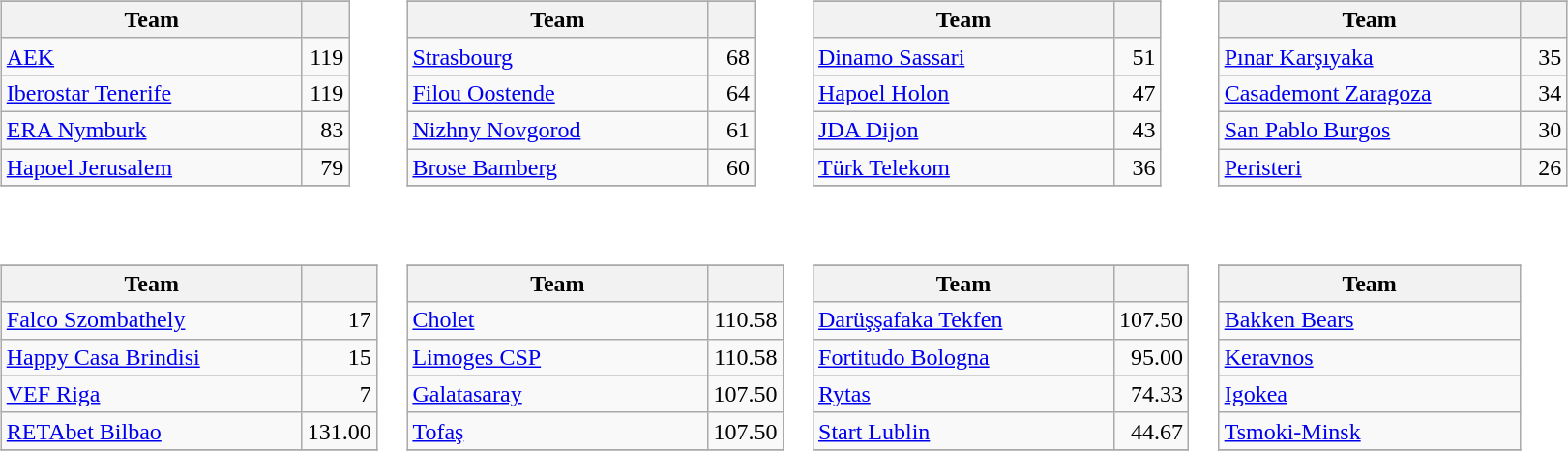<table>
<tr valign=top>
<td><br><table class="wikitable">
<tr>
</tr>
<tr>
<th width=200>Team</th>
<th width=25></th>
</tr>
<tr>
<td> <a href='#'>AEK</a></td>
<td align=right>119</td>
</tr>
<tr>
<td> <a href='#'>Iberostar Tenerife</a></td>
<td align=right>119</td>
</tr>
<tr>
<td> <a href='#'>ERA Nymburk</a></td>
<td align=right>83</td>
</tr>
<tr>
<td>  <a href='#'>Hapoel Jerusalem</a></td>
<td align=right>79</td>
</tr>
<tr>
</tr>
</table>
</td>
<td><br><table class="wikitable">
<tr>
</tr>
<tr>
<th width=200>Team</th>
<th width=25></th>
</tr>
<tr>
<td> <a href='#'>Strasbourg</a></td>
<td align=right>68</td>
</tr>
<tr>
<td> <a href='#'>Filou Oostende</a></td>
<td align=right>64</td>
</tr>
<tr>
<td> <a href='#'>Nizhny Novgorod</a></td>
<td align=right>61</td>
</tr>
<tr>
<td> <a href='#'>Brose Bamberg</a></td>
<td align=right>60</td>
</tr>
<tr>
</tr>
</table>
</td>
<td><br><table class="wikitable">
<tr>
</tr>
<tr>
<th width=200>Team</th>
<th width=25></th>
</tr>
<tr>
<td> <a href='#'>Dinamo Sassari</a></td>
<td align=right>51</td>
</tr>
<tr>
<td> <a href='#'>Hapoel Holon</a></td>
<td align=right>47</td>
</tr>
<tr>
<td> <a href='#'>JDA Dijon</a></td>
<td align=right>43</td>
</tr>
<tr>
<td> <a href='#'>Türk Telekom</a></td>
<td align=right>36</td>
</tr>
<tr>
</tr>
</table>
</td>
<td><br><table class="wikitable">
<tr>
</tr>
<tr>
<th width=200>Team</th>
<th width=25></th>
</tr>
<tr>
<td> <a href='#'>Pınar Karşıyaka</a></td>
<td align=right>35</td>
</tr>
<tr>
<td> <a href='#'>Casademont Zaragoza</a></td>
<td align=right>34</td>
</tr>
<tr>
<td> <a href='#'>San Pablo Burgos</a></td>
<td align=right>30</td>
</tr>
<tr>
<td> <a href='#'>Peristeri</a></td>
<td align=right>26</td>
</tr>
<tr>
</tr>
</table>
</td>
</tr>
<tr>
<td><br><table class="wikitable">
<tr>
</tr>
<tr>
<th width=200>Team</th>
<th width=25></th>
</tr>
<tr>
<td> <a href='#'>Falco Szombathely</a></td>
<td align=right>17</td>
</tr>
<tr>
<td> <a href='#'>Happy Casa Brindisi</a></td>
<td align=right>15</td>
</tr>
<tr>
<td> <a href='#'>VEF Riga</a></td>
<td align=right>7</td>
</tr>
<tr>
<td> <a href='#'>RETAbet Bilbao</a></td>
<td align=right>131.00</td>
</tr>
<tr>
</tr>
</table>
</td>
<td><br><table class="wikitable">
<tr>
</tr>
<tr>
<th width=200>Team</th>
<th width=25></th>
</tr>
<tr>
<td> <a href='#'>Cholet</a></td>
<td align=right>110.58</td>
</tr>
<tr>
<td> <a href='#'>Limoges CSP</a></td>
<td align=right>110.58</td>
</tr>
<tr>
<td> <a href='#'>Galatasaray</a></td>
<td align=right>107.50</td>
</tr>
<tr>
<td> <a href='#'>Tofaş</a></td>
<td align=right>107.50</td>
</tr>
<tr>
</tr>
</table>
</td>
<td><br><table class="wikitable">
<tr>
</tr>
<tr>
<th width=200>Team</th>
<th width=25></th>
</tr>
<tr>
<td> <a href='#'>Darüşşafaka Tekfen</a></td>
<td align=right>107.50</td>
</tr>
<tr>
<td> <a href='#'>Fortitudo Bologna</a></td>
<td align=right>95.00</td>
</tr>
<tr>
<td> <a href='#'>Rytas</a></td>
<td align=right>74.33</td>
</tr>
<tr>
<td> <a href='#'>Start Lublin</a></td>
<td align=right>44.67</td>
</tr>
<tr>
</tr>
</table>
</td>
<td><br><table class="wikitable">
<tr>
</tr>
<tr>
<th width=200>Team</th>
</tr>
<tr>
<td> <a href='#'>Bakken Bears</a></td>
</tr>
<tr>
<td> <a href='#'>Keravnos</a></td>
</tr>
<tr>
<td> <a href='#'>Igokea</a></td>
</tr>
<tr>
<td> <a href='#'>Tsmoki-Minsk</a></td>
</tr>
<tr>
</tr>
</table>
</td>
</tr>
</table>
